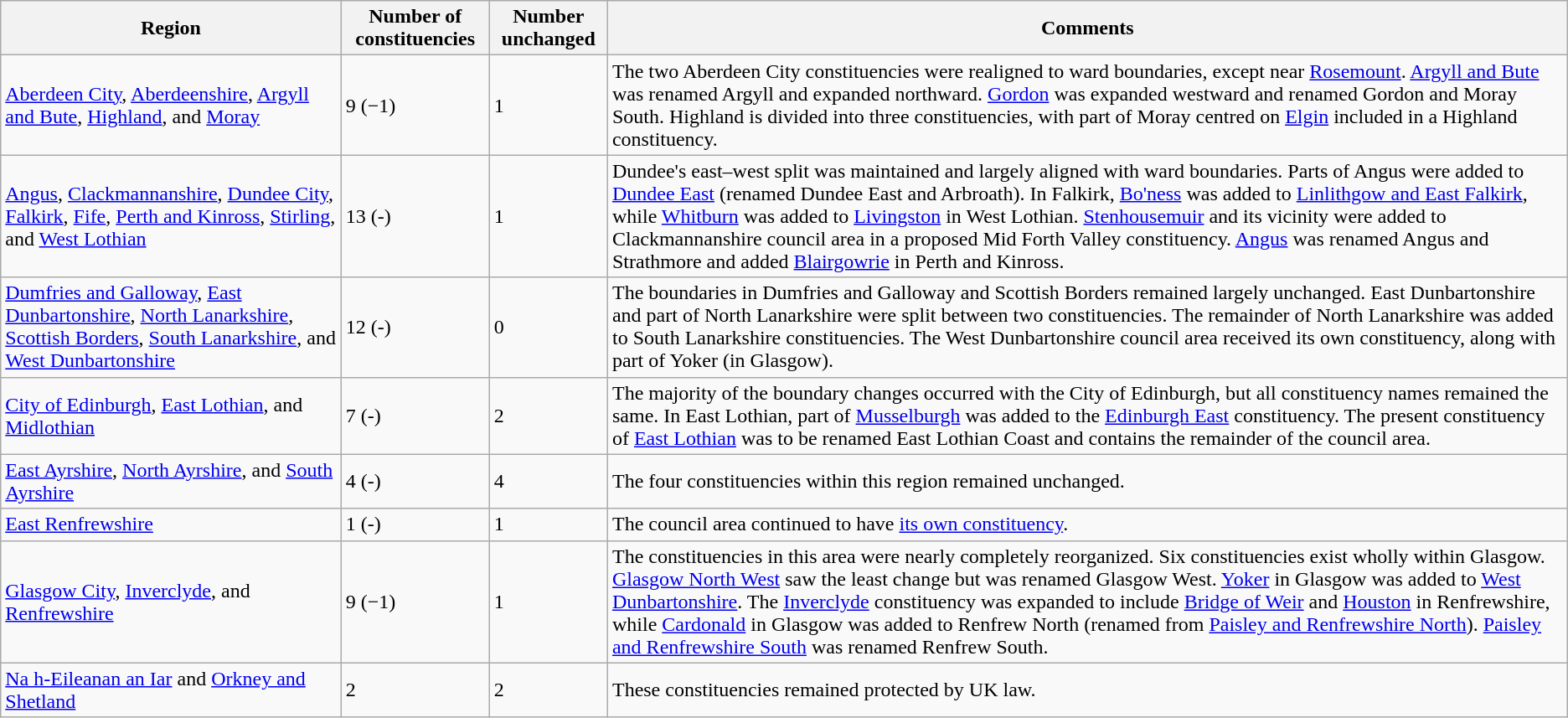<table class="wikitable">
<tr>
<th>Region</th>
<th>Number of constituencies</th>
<th>Number unchanged</th>
<th>Comments</th>
</tr>
<tr>
<td><a href='#'>Aberdeen City</a>, <a href='#'>Aberdeenshire</a>, <a href='#'>Argyll and Bute</a>, <a href='#'>Highland</a>, and <a href='#'>Moray</a></td>
<td>9 (−1)</td>
<td>1</td>
<td>The two Aberdeen City constituencies were realigned to ward boundaries, except near <a href='#'>Rosemount</a>. <a href='#'>Argyll and Bute</a> was renamed Argyll and expanded northward. <a href='#'>Gordon</a> was expanded westward and renamed Gordon and Moray South. Highland is divided into three constituencies, with part of Moray centred on <a href='#'>Elgin</a> included in a Highland constituency.</td>
</tr>
<tr>
<td><a href='#'>Angus</a>, <a href='#'>Clackmannanshire</a>, <a href='#'>Dundee City</a>, <a href='#'>Falkirk</a>, <a href='#'>Fife</a>, <a href='#'>Perth and Kinross</a>, <a href='#'>Stirling</a>, and <a href='#'>West Lothian</a></td>
<td>13 (-)</td>
<td>1</td>
<td>Dundee's east–west split was maintained and largely aligned with ward boundaries. Parts of Angus were added to <a href='#'>Dundee East</a> (renamed Dundee East and Arbroath). In Falkirk, <a href='#'>Bo'ness</a> was added to <a href='#'>Linlithgow and East Falkirk</a>, while <a href='#'>Whitburn</a> was added to <a href='#'>Livingston</a> in West Lothian. <a href='#'>Stenhousemuir</a> and its vicinity were added to Clackmannanshire council area in a proposed Mid Forth Valley constituency. <a href='#'>Angus</a> was renamed Angus and Strathmore and added <a href='#'>Blairgowrie</a> in Perth and Kinross.</td>
</tr>
<tr>
<td><a href='#'>Dumfries and Galloway</a>, <a href='#'>East Dunbartonshire</a>, <a href='#'>North Lanarkshire</a>, <a href='#'>Scottish Borders</a>, <a href='#'>South Lanarkshire</a>, and <a href='#'>West Dunbartonshire</a></td>
<td>12 (-)</td>
<td>0</td>
<td>The boundaries in Dumfries and Galloway and Scottish Borders remained largely unchanged. East Dunbartonshire and part of North Lanarkshire were split between two constituencies. The remainder of North Lanarkshire was added to South Lanarkshire constituencies. The West Dunbartonshire council area received its own constituency, along with part of Yoker (in Glasgow).</td>
</tr>
<tr>
<td><a href='#'>City of Edinburgh</a>, <a href='#'>East Lothian</a>, and <a href='#'>Midlothian</a></td>
<td>7 (-)</td>
<td>2</td>
<td>The majority of the boundary changes occurred with the City of Edinburgh, but all constituency names remained the same. In East Lothian, part of <a href='#'>Musselburgh</a> was added to the <a href='#'>Edinburgh East</a> constituency. The present constituency of <a href='#'>East Lothian</a> was to be renamed East Lothian Coast and contains the remainder of the council area.</td>
</tr>
<tr>
<td><a href='#'>East Ayrshire</a>, <a href='#'>North Ayrshire</a>, and <a href='#'>South Ayrshire</a></td>
<td>4 (-)</td>
<td>4</td>
<td>The four constituencies within this region remained unchanged.</td>
</tr>
<tr>
<td><a href='#'>East Renfrewshire</a></td>
<td>1 (-)</td>
<td>1</td>
<td>The council area continued to have <a href='#'>its own constituency</a>.</td>
</tr>
<tr>
<td><a href='#'>Glasgow City</a>, <a href='#'>Inverclyde</a>, and <a href='#'>Renfrewshire</a></td>
<td>9 (−1)</td>
<td>1</td>
<td>The constituencies in this area were nearly completely reorganized. Six constituencies exist wholly within Glasgow. <a href='#'>Glasgow North West</a> saw the least change but was renamed Glasgow West. <a href='#'>Yoker</a> in Glasgow was added to <a href='#'>West Dunbartonshire</a>. The <a href='#'>Inverclyde</a> constituency was expanded to include <a href='#'>Bridge of Weir</a> and <a href='#'>Houston</a> in Renfrewshire, while <a href='#'>Cardonald</a> in Glasgow was added to Renfrew North (renamed from <a href='#'>Paisley and Renfrewshire North</a>). <a href='#'>Paisley and Renfrewshire South</a> was renamed Renfrew South.</td>
</tr>
<tr>
<td><a href='#'>Na h-Eileanan an Iar</a> and <a href='#'>Orkney and Shetland</a></td>
<td>2</td>
<td>2</td>
<td>These constituencies remained protected by UK law.</td>
</tr>
</table>
